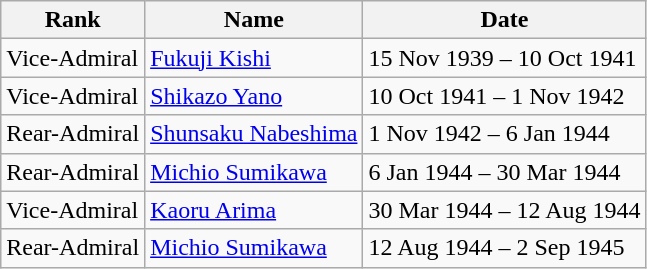<table class=wikitable>
<tr>
<th>Rank</th>
<th>Name</th>
<th>Date</th>
</tr>
<tr>
<td>Vice-Admiral</td>
<td><a href='#'>Fukuji Kishi</a></td>
<td>15 Nov 1939 – 10 Oct 1941</td>
</tr>
<tr>
<td>Vice-Admiral</td>
<td><a href='#'>Shikazo Yano</a></td>
<td>10 Oct 1941 – 1 Nov 1942</td>
</tr>
<tr>
<td>Rear-Admiral</td>
<td><a href='#'>Shunsaku Nabeshima</a></td>
<td>1 Nov 1942 – 6 Jan 1944</td>
</tr>
<tr>
<td>Rear-Admiral</td>
<td><a href='#'>Michio Sumikawa</a></td>
<td>6 Jan 1944 – 30 Mar 1944</td>
</tr>
<tr>
<td>Vice-Admiral</td>
<td><a href='#'>Kaoru Arima</a></td>
<td>30 Mar 1944 – 12 Aug 1944</td>
</tr>
<tr>
<td>Rear-Admiral</td>
<td><a href='#'>Michio Sumikawa</a></td>
<td>12 Aug 1944 – 2 Sep 1945</td>
</tr>
</table>
